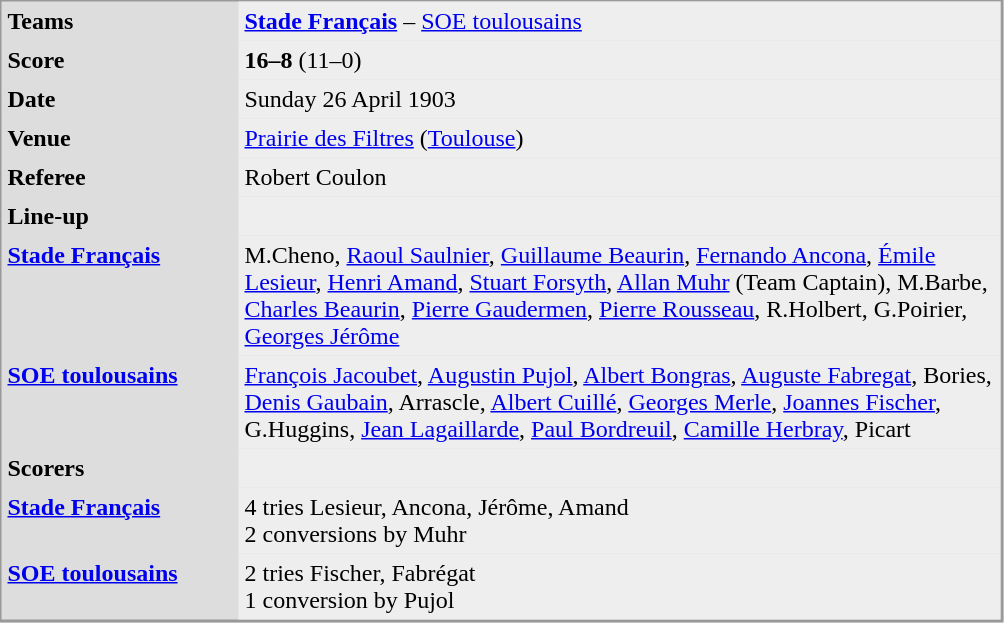<table align="left" cellpadding="4" cellspacing="0"  style="margin: 0 0 0 0; border: 1px solid #999; border-right-width: 2px; border-bottom-width: 2px; background-color: #DDDDDD">
<tr>
<td width="150" valign="top"><strong>Teams</strong></td>
<td width="500" bgcolor=#EEEEEE><strong><a href='#'>Stade Français</a> </strong> – <a href='#'>SOE toulousains</a></td>
</tr>
<tr>
<td valign="top"><strong>Score</strong></td>
<td bgcolor=#EEEEEE><strong>16–8</strong> (11–0)</td>
</tr>
<tr>
<td valign="top"><strong>Date</strong></td>
<td bgcolor=#EEEEEE>Sunday 26 April 1903</td>
</tr>
<tr>
<td valign="top"><strong>Venue</strong></td>
<td bgcolor=#EEEEEE><a href='#'>Prairie des Filtres</a> (<a href='#'>Toulouse</a>)</td>
</tr>
<tr>
<td valign="top"><strong>Referee</strong></td>
<td bgcolor=#EEEEEE>Robert Coulon</td>
</tr>
<tr>
<td valign="top"><strong>Line-up</strong></td>
<td bgcolor=#EEEEEE></td>
</tr>
<tr>
<td valign="top"><strong><a href='#'>Stade Français</a> </strong></td>
<td bgcolor=#EEEEEE>M.Cheno, <a href='#'>Raoul Saulnier</a>, <a href='#'>Guillaume Beaurin</a>, <a href='#'>Fernando Ancona</a>, <a href='#'>Émile Lesieur</a>, <a href='#'>Henri Amand</a>, <a href='#'>Stuart Forsyth</a>, <a href='#'>Allan Muhr</a> (Team Captain), M.Barbe, <a href='#'>Charles Beaurin</a>, <a href='#'>Pierre Gaudermen</a>, <a href='#'>Pierre Rousseau</a>, R.Holbert, G.Poirier, <a href='#'>Georges Jérôme</a></td>
</tr>
<tr>
<td valign="top"><strong><a href='#'>SOE toulousains</a></strong></td>
<td bgcolor=#EEEEEE><a href='#'>François Jacoubet</a>, <a href='#'>Augustin Pujol</a>, <a href='#'>Albert Bongras</a>, <a href='#'>Auguste Fabregat</a>, Bories, <a href='#'>Denis Gaubain</a>, Arrascle, <a href='#'>Albert Cuillé</a>, <a href='#'>Georges Merle</a>, <a href='#'>Joannes Fischer</a>, G.Huggins, <a href='#'>Jean Lagaillarde</a>, <a href='#'>Paul Bordreuil</a>, <a href='#'>Camille Herbray</a>, Picart</td>
</tr>
<tr>
<td valign="top"><strong>Scorers</strong></td>
<td bgcolor=#EEEEEE></td>
</tr>
<tr>
<td valign="top"><strong><a href='#'>Stade Français</a> </strong></td>
<td bgcolor=#EEEEEE>4 tries Lesieur, Ancona, Jérôme, Amand<br>2 conversions by Muhr</td>
</tr>
<tr>
<td valign="top"><strong><a href='#'>SOE toulousains</a></strong></td>
<td bgcolor=#EEEEEE>2 tries Fischer, Fabrégat<br>1 conversion by Pujol</td>
</tr>
</table>
